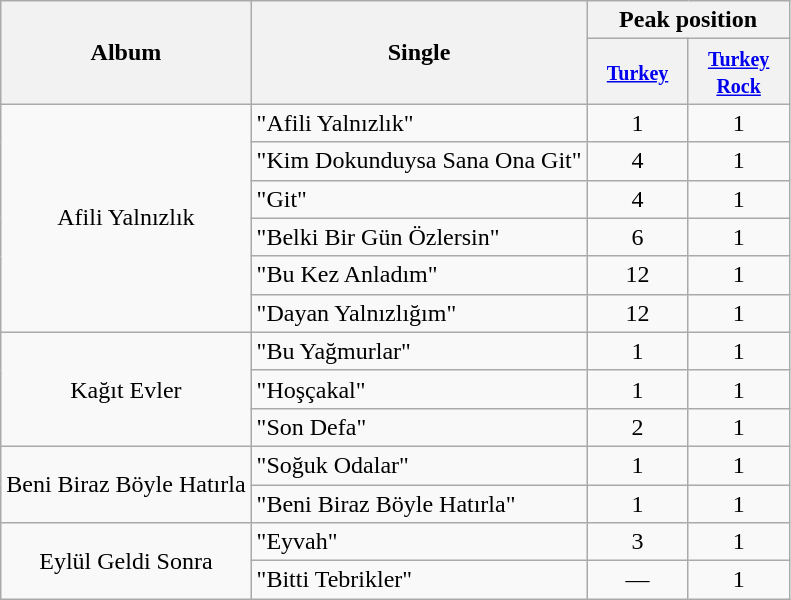<table class="wikitable">
<tr>
<th rowspan="2">Album</th>
<th rowspan="2">Single</th>
<th colspan="2">Peak position</th>
</tr>
<tr>
<th width="60"><small><a href='#'>Turkey</a><br></small></th>
<th width="60"><small><a href='#'>Turkey Rock</a></small></th>
</tr>
<tr>
<td align="center" rowspan="6">Afili Yalnızlık</td>
<td align="left">"Afili Yalnızlık"</td>
<td align="center">1</td>
<td align="center">1</td>
</tr>
<tr>
<td align="left">"Kim Dokunduysa Sana Ona Git"</td>
<td align="center">4</td>
<td align="center">1</td>
</tr>
<tr>
<td align="left">"Git"</td>
<td align="center">4</td>
<td align="center">1</td>
</tr>
<tr>
<td align="left">"Belki Bir Gün Özlersin"</td>
<td align="center">6</td>
<td align="center">1</td>
</tr>
<tr>
<td align="left">"Bu Kez Anladım"</td>
<td align="center">12</td>
<td align="center">1</td>
</tr>
<tr>
<td align="left">"Dayan Yalnızlığım"</td>
<td align="center">12</td>
<td align="center">1</td>
</tr>
<tr>
<td align="center" rowspan="3">Kağıt Evler</td>
<td align="left">"Bu Yağmurlar"</td>
<td align="center">1</td>
<td align="center">1</td>
</tr>
<tr>
<td align="left">"Hoşçakal"</td>
<td align="center">1</td>
<td align="center">1</td>
</tr>
<tr>
<td align="left">"Son Defa"</td>
<td align="center">2</td>
<td align="center">1</td>
</tr>
<tr>
<td align="center" rowspan="2">Beni Biraz Böyle Hatırla</td>
<td align="left">"Soğuk Odalar"</td>
<td align="center">1</td>
<td align="center">1</td>
</tr>
<tr>
<td align="left">"Beni Biraz Böyle Hatırla"</td>
<td align="center">1</td>
<td align="center">1</td>
</tr>
<tr>
<td align="center" rowspan="2">Eylül Geldi Sonra</td>
<td align="left">"Eyvah"</td>
<td align="center">3</td>
<td align="center">1</td>
</tr>
<tr>
<td align="left">"Bitti Tebrikler"</td>
<td align="center">—</td>
<td align="center">1</td>
</tr>
</table>
